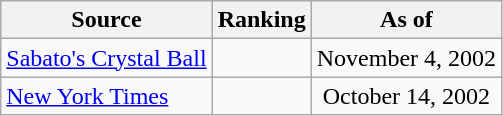<table class="wikitable" style="text-align:center">
<tr>
<th>Source</th>
<th>Ranking</th>
<th>As of</th>
</tr>
<tr>
<td align=left><a href='#'>Sabato's Crystal Ball</a></td>
<td></td>
<td>November 4, 2002</td>
</tr>
<tr>
<td align=left><a href='#'>New York Times</a></td>
<td></td>
<td>October 14, 2002</td>
</tr>
</table>
